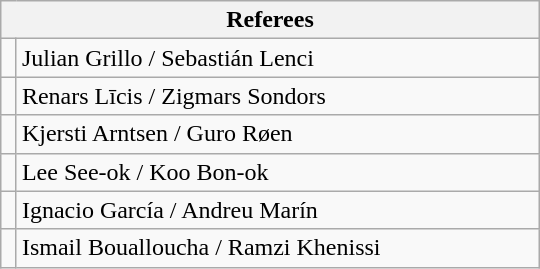<table class="wikitable" style="width:360px;">
<tr>
<th colspan=2>Referees</th>
</tr>
<tr>
<td align=left></td>
<td>Julian Grillo / Sebastián Lenci</td>
</tr>
<tr>
<td align=left></td>
<td>Renars Līcis / Zigmars Sondors</td>
</tr>
<tr>
<td align=left></td>
<td>Kjersti Arntsen / Guro Røen</td>
</tr>
<tr>
<td align=left></td>
<td>Lee See-ok / Koo Bon-ok</td>
</tr>
<tr>
<td align=left></td>
<td>Ignacio García / Andreu Marín</td>
</tr>
<tr>
<td align=left></td>
<td>Ismail Boualloucha / Ramzi Khenissi</td>
</tr>
</table>
